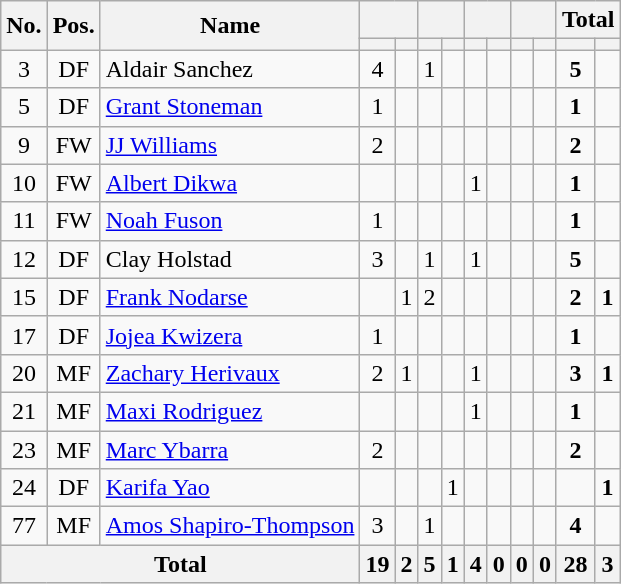<table class="wikitable sortable" style="text-align: center;">
<tr>
<th rowspan="2">No.</th>
<th rowspan="2">Pos.</th>
<th rowspan="2">Name</th>
<th colspan="2"></th>
<th colspan="2"></th>
<th colspan="2"></th>
<th colspan="2"></th>
<th colspan="2"><strong>Total</strong></th>
</tr>
<tr>
<th></th>
<th></th>
<th></th>
<th></th>
<th></th>
<th></th>
<th></th>
<th></th>
<th></th>
<th></th>
</tr>
<tr>
<td>3</td>
<td>DF</td>
<td align="left"> Aldair Sanchez</td>
<td>4</td>
<td></td>
<td>1</td>
<td></td>
<td></td>
<td></td>
<td></td>
<td></td>
<td><strong>5</strong></td>
<td></td>
</tr>
<tr>
<td>5</td>
<td>DF</td>
<td align="left"> <a href='#'>Grant Stoneman</a></td>
<td>1</td>
<td></td>
<td></td>
<td></td>
<td></td>
<td></td>
<td></td>
<td></td>
<td><strong>1</strong></td>
<td></td>
</tr>
<tr>
<td>9</td>
<td>FW</td>
<td align="left"> <a href='#'>JJ Williams</a></td>
<td>2</td>
<td></td>
<td></td>
<td></td>
<td></td>
<td></td>
<td></td>
<td></td>
<td><strong>2</strong></td>
<td></td>
</tr>
<tr>
<td>10</td>
<td>FW</td>
<td align="left"> <a href='#'>Albert Dikwa</a></td>
<td></td>
<td></td>
<td></td>
<td></td>
<td>1</td>
<td></td>
<td></td>
<td></td>
<td><strong>1</strong></td>
<td></td>
</tr>
<tr>
<td>11</td>
<td>FW</td>
<td align="left"> <a href='#'>Noah Fuson</a></td>
<td>1</td>
<td></td>
<td></td>
<td></td>
<td></td>
<td></td>
<td></td>
<td></td>
<td><strong>1</strong></td>
<td></td>
</tr>
<tr>
<td>12</td>
<td>DF</td>
<td align="left"> Clay Holstad</td>
<td>3</td>
<td></td>
<td>1</td>
<td></td>
<td>1</td>
<td></td>
<td></td>
<td></td>
<td><strong>5</strong></td>
<td></td>
</tr>
<tr>
<td>15</td>
<td>DF</td>
<td align="left"> <a href='#'>Frank Nodarse</a></td>
<td></td>
<td>1</td>
<td>2</td>
<td></td>
<td></td>
<td></td>
<td></td>
<td></td>
<td><strong>2</strong></td>
<td><strong>1</strong></td>
</tr>
<tr>
<td>17</td>
<td>DF</td>
<td align="left"> <a href='#'>Jojea Kwizera</a></td>
<td>1</td>
<td></td>
<td></td>
<td></td>
<td></td>
<td></td>
<td></td>
<td></td>
<td><strong>1</strong></td>
<td></td>
</tr>
<tr>
<td>20</td>
<td>MF</td>
<td align="left"> <a href='#'>Zachary Herivaux</a></td>
<td>2</td>
<td>1</td>
<td></td>
<td></td>
<td>1</td>
<td></td>
<td></td>
<td></td>
<td><strong>3</strong></td>
<td><strong>1</strong></td>
</tr>
<tr>
<td>21</td>
<td>MF</td>
<td align="left"> <a href='#'>Maxi Rodriguez</a></td>
<td></td>
<td></td>
<td></td>
<td></td>
<td>1</td>
<td></td>
<td></td>
<td></td>
<td><strong>1</strong></td>
<td></td>
</tr>
<tr>
<td>23</td>
<td>MF</td>
<td align="left"> <a href='#'>Marc Ybarra</a></td>
<td>2</td>
<td></td>
<td></td>
<td></td>
<td></td>
<td></td>
<td></td>
<td></td>
<td><strong>2</strong></td>
<td></td>
</tr>
<tr>
<td>24</td>
<td>DF</td>
<td align="left"> <a href='#'>Karifa Yao</a></td>
<td></td>
<td></td>
<td></td>
<td>1</td>
<td></td>
<td></td>
<td></td>
<td></td>
<td></td>
<td><strong>1</strong></td>
</tr>
<tr>
<td>77</td>
<td>MF</td>
<td align="left"> <a href='#'>Amos Shapiro-Thompson</a></td>
<td>3</td>
<td></td>
<td>1</td>
<td></td>
<td></td>
<td></td>
<td></td>
<td></td>
<td><strong>4</strong></td>
<td></td>
</tr>
<tr>
<th colspan="3">Total</th>
<th>19</th>
<th>2</th>
<th>5</th>
<th>1</th>
<th>4</th>
<th>0</th>
<th>0</th>
<th>0</th>
<th>28</th>
<th>3</th>
</tr>
</table>
